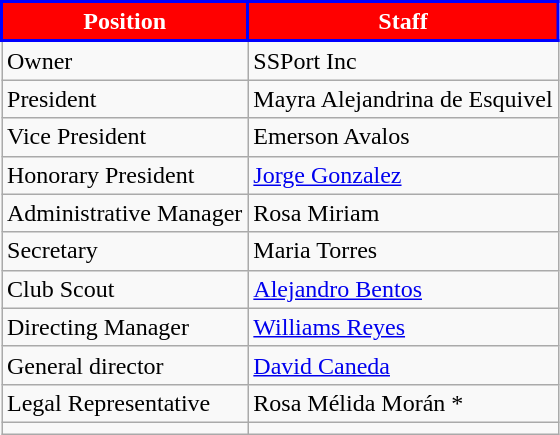<table class="wikitable">
<tr>
<th style="background:#FF0000; color:#FFF; border:2px solid #0000FF;">Position</th>
<th style="background:#FF0000; color:#FFF; border:2px solid #0000FF;">Staff</th>
</tr>
<tr>
<td>Owner</td>
<td> SSPort Inc</td>
</tr>
<tr>
<td>President</td>
<td> Mayra Alejandrina de Esquivel</td>
</tr>
<tr>
<td>Vice President</td>
<td> Emerson Avalos</td>
</tr>
<tr>
<td>Honorary President</td>
<td> <a href='#'>Jorge Gonzalez</a></td>
</tr>
<tr>
<td>Administrative Manager</td>
<td> Rosa Miriam</td>
</tr>
<tr>
<td>Secretary</td>
<td> Maria Torres</td>
</tr>
<tr>
<td>Club Scout</td>
<td> <a href='#'>Alejandro Bentos</a></td>
</tr>
<tr>
<td>Directing Manager</td>
<td> <a href='#'>Williams Reyes</a></td>
</tr>
<tr>
<td>General director</td>
<td>  <a href='#'>David Caneda</a></td>
</tr>
<tr>
<td>Legal Representative</td>
<td> Rosa Mélida Morán *</td>
</tr>
<tr>
<td></td>
<td></td>
</tr>
</table>
